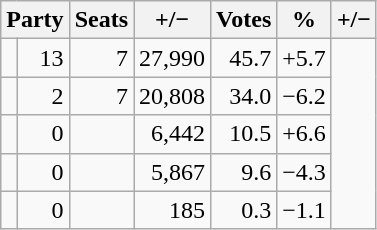<table class="wikitable" style="text-align:right">
<tr>
<th colspan="2">Party</th>
<th>Seats</th>
<th>+/−</th>
<th>Votes</th>
<th>%</th>
<th>+/−</th>
</tr>
<tr>
<td></td>
<td>13</td>
<td> 7</td>
<td>27,990</td>
<td>45.7</td>
<td><span>+5.7</span></td>
</tr>
<tr>
<td></td>
<td>2</td>
<td> 7</td>
<td>20,808</td>
<td>34.0</td>
<td><span>−6.2</span></td>
</tr>
<tr>
<td></td>
<td>0</td>
<td></td>
<td>6,442</td>
<td>10.5</td>
<td><span>+6.6</span></td>
</tr>
<tr>
<td></td>
<td>0</td>
<td></td>
<td>5,867</td>
<td>9.6</td>
<td><span>−4.3</span></td>
</tr>
<tr>
<td></td>
<td>0</td>
<td></td>
<td>185</td>
<td>0.3</td>
<td><span>−1.1</span></td>
</tr>
</table>
